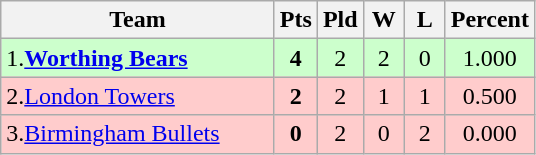<table class="wikitable" style="text-align: center;">
<tr>
<th width="175">Team</th>
<th width="20" abbr="Points">Pts</th>
<th width="20" abbr="Played">Pld</th>
<th width="20" abbr="Won">W</th>
<th width="20" abbr="Lost">L</th>
<th width="20" abbr="Percentage">Percent</th>
</tr>
<tr style="background: #ccffcc;">
<td style="text-align:left;">1.<strong><a href='#'>Worthing Bears</a></strong></td>
<td><strong>4</strong></td>
<td>2</td>
<td>2</td>
<td>0</td>
<td>1.000</td>
</tr>
<tr style="background: #ffcccc;">
<td style="text-align:left;">2.<a href='#'>London Towers</a></td>
<td><strong>2</strong></td>
<td>2</td>
<td>1</td>
<td>1</td>
<td>0.500</td>
</tr>
<tr style="background: #ffcccc;">
<td style="text-align:left;">3.<a href='#'>Birmingham Bullets</a></td>
<td><strong>0</strong></td>
<td>2</td>
<td>0</td>
<td>2</td>
<td>0.000</td>
</tr>
</table>
